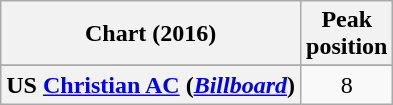<table class="wikitable sortable plainrowheaders" style="text-align:center">
<tr>
<th scope="col">Chart (2016)</th>
<th scope="col">Peak<br> position</th>
</tr>
<tr>
</tr>
<tr>
</tr>
<tr>
<th scope="row">US <a href='#'>Christian AC</a> (<em><a href='#'>Billboard</a></em>)</th>
<td>8</td>
</tr>
</table>
